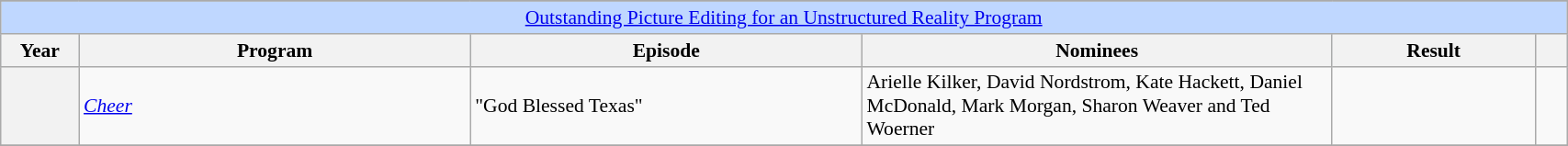<table class="wikitable plainrowheaders" style="font-size: 90%" width=90%>
<tr>
</tr>
<tr ---- bgcolor="#bfd7ff">
<td colspan=6 align=center><a href='#'>Outstanding Picture Editing for an Unstructured Reality Program</a></td>
</tr>
<tr ---- bgcolor="#ebf5ff">
<th width="5%">Year</th>
<th width="25%">Program</th>
<th width="25%">Episode</th>
<th width="30%">Nominees</th>
<th width="13%">Result</th>
<th width="5%"></th>
</tr>
<tr>
<th scope=row></th>
<td><em><a href='#'>Cheer</a></em></td>
<td>"God Blessed Texas"</td>
<td>Arielle Kilker, David Nordstrom, Kate Hackett, Daniel McDonald, Mark Morgan, Sharon Weaver and Ted Woerner</td>
<td></td>
<td></td>
</tr>
<tr>
</tr>
</table>
